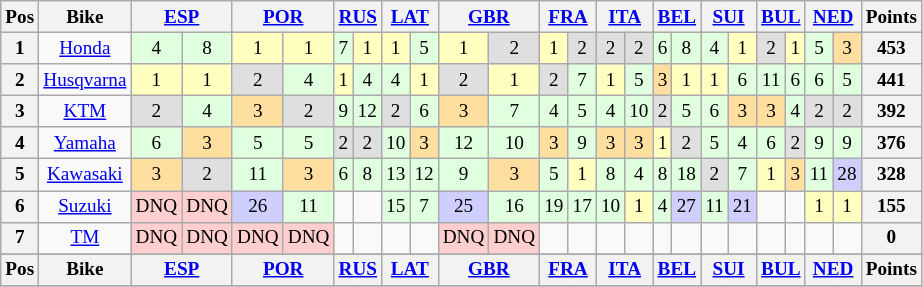<table class="wikitable" style="font-size: 80%; text-align:center">
<tr valign="top">
<th valign="middle">Pos</th>
<th valign="middle">Bike</th>
<th colspan=2><a href='#'>ESP</a><br></th>
<th colspan=2><a href='#'>POR</a><br></th>
<th colspan=2><a href='#'>RUS</a><br></th>
<th colspan=2><a href='#'>LAT</a><br></th>
<th colspan=2><a href='#'>GBR</a><br></th>
<th colspan=2><a href='#'>FRA</a><br></th>
<th colspan=2><a href='#'>ITA</a><br></th>
<th colspan=2><a href='#'>BEL</a><br></th>
<th colspan=2><a href='#'>SUI</a><br></th>
<th colspan=2><a href='#'>BUL</a><br></th>
<th colspan=2><a href='#'>NED</a><br></th>
<th valign="middle">Points</th>
</tr>
<tr>
<th>1</th>
<td><a href='#'>Honda</a></td>
<td style="background:#dfffdf;">4</td>
<td style="background:#dfffdf;">8</td>
<td style="background:#ffffbf;">1</td>
<td style="background:#ffffbf;">1</td>
<td style="background:#dfffdf;">7</td>
<td style="background:#ffffbf;">1</td>
<td style="background:#ffffbf;">1</td>
<td style="background:#dfffdf;">5</td>
<td style="background:#ffffbf;">1</td>
<td style="background:#dfdfdf;">2</td>
<td style="background:#ffffbf;">1</td>
<td style="background:#dfdfdf;">2</td>
<td style="background:#dfdfdf;">2</td>
<td style="background:#dfdfdf;">2</td>
<td style="background:#dfffdf;">6</td>
<td style="background:#dfffdf;">8</td>
<td style="background:#dfffdf;">4</td>
<td style="background:#ffffbf;">1</td>
<td style="background:#dfdfdf;">2</td>
<td style="background:#ffffbf;">1</td>
<td style="background:#dfffdf;">5</td>
<td style="background:#ffdf9f;">3</td>
<th>453</th>
</tr>
<tr>
<th>2</th>
<td><a href='#'>Husqvarna</a></td>
<td style="background:#ffffbf;">1</td>
<td style="background:#ffffbf;">1</td>
<td style="background:#dfdfdf;">2</td>
<td style="background:#dfffdf;">4</td>
<td style="background:#ffffbf;">1</td>
<td style="background:#dfffdf;">4</td>
<td style="background:#dfffdf;">4</td>
<td style="background:#ffffbf;">1</td>
<td style="background:#dfdfdf;">2</td>
<td style="background:#ffffbf;">1</td>
<td style="background:#dfdfdf;">2</td>
<td style="background:#dfffdf;">7</td>
<td style="background:#ffffbf;">1</td>
<td style="background:#dfffdf;">5</td>
<td style="background:#ffdf9f;">3</td>
<td style="background:#ffffbf;">1</td>
<td style="background:#ffffbf;">1</td>
<td style="background:#dfffdf;">6</td>
<td style="background:#dfffdf;">11</td>
<td style="background:#dfffdf;">6</td>
<td style="background:#dfffdf;">6</td>
<td style="background:#dfffdf;">5</td>
<th>441</th>
</tr>
<tr>
<th>3</th>
<td><a href='#'>KTM</a></td>
<td style="background:#dfdfdf;">2</td>
<td style="background:#dfffdf;">4</td>
<td style="background:#ffdf9f;">3</td>
<td style="background:#dfdfdf;">2</td>
<td style="background:#dfffdf;">9</td>
<td style="background:#dfffdf;">12</td>
<td style="background:#dfdfdf;">2</td>
<td style="background:#dfffdf;">6</td>
<td style="background:#ffdf9f;">3</td>
<td style="background:#dfffdf;">7</td>
<td style="background:#dfffdf;">4</td>
<td style="background:#dfffdf;">5</td>
<td style="background:#dfffdf;">4</td>
<td style="background:#dfffdf;">10</td>
<td style="background:#dfdfdf;">2</td>
<td style="background:#dfffdf;">5</td>
<td style="background:#dfffdf;">6</td>
<td style="background:#ffdf9f;">3</td>
<td style="background:#ffdf9f;">3</td>
<td style="background:#dfffdf;">4</td>
<td style="background:#dfdfdf;">2</td>
<td style="background:#dfdfdf;">2</td>
<th>392</th>
</tr>
<tr>
<th>4</th>
<td><a href='#'>Yamaha</a></td>
<td style="background:#dfffdf;">6</td>
<td style="background:#ffdf9f;">3</td>
<td style="background:#dfffdf;">5</td>
<td style="background:#dfffdf;">5</td>
<td style="background:#dfdfdf;">2</td>
<td style="background:#dfdfdf;">2</td>
<td style="background:#dfffdf;">10</td>
<td style="background:#ffdf9f;">3</td>
<td style="background:#dfffdf;">12</td>
<td style="background:#dfffdf;">10</td>
<td style="background:#ffdf9f;">3</td>
<td style="background:#dfffdf;">9</td>
<td style="background:#ffdf9f;">3</td>
<td style="background:#ffdf9f;">3</td>
<td style="background:#ffffbf;">1</td>
<td style="background:#dfdfdf;">2</td>
<td style="background:#dfffdf;">5</td>
<td style="background:#dfffdf;">4</td>
<td style="background:#dfffdf;">6</td>
<td style="background:#dfdfdf;">2</td>
<td style="background:#dfffdf;">9</td>
<td style="background:#dfffdf;">9</td>
<th>376</th>
</tr>
<tr>
<th>5</th>
<td><a href='#'>Kawasaki</a></td>
<td style="background:#ffdf9f;">3</td>
<td style="background:#dfdfdf;">2</td>
<td style="background:#dfffdf;">11</td>
<td style="background:#ffdf9f;">3</td>
<td style="background:#dfffdf;">6</td>
<td style="background:#dfffdf;">8</td>
<td style="background:#dfffdf;">13</td>
<td style="background:#dfffdf;">12</td>
<td style="background:#dfffdf;">9</td>
<td style="background:#ffdf9f;">3</td>
<td style="background:#dfffdf;">5</td>
<td style="background:#ffffbf;">1</td>
<td style="background:#dfffdf;">8</td>
<td style="background:#dfffdf;">4</td>
<td style="background:#dfffdf;">8</td>
<td style="background:#dfffdf;">18</td>
<td style="background:#dfdfdf;">2</td>
<td style="background:#dfffdf;">7</td>
<td style="background:#ffffbf;">1</td>
<td style="background:#ffdf9f;">3</td>
<td style="background:#dfffdf;">11</td>
<td style="background:#cfcfff;">28</td>
<th>328</th>
</tr>
<tr>
<th>6</th>
<td><a href='#'>Suzuki</a></td>
<td style="background:#ffcfcf;">DNQ</td>
<td style="background:#ffcfcf;">DNQ</td>
<td style="background:#cfcfff;">26</td>
<td style="background:#dfffdf;">11</td>
<td></td>
<td></td>
<td style="background:#dfffdf;">15</td>
<td style="background:#dfffdf;">7</td>
<td style="background:#cfcfff;">25</td>
<td style="background:#dfffdf;">16</td>
<td style="background:#dfffdf;">19</td>
<td style="background:#dfffdf;">17</td>
<td style="background:#dfffdf;">10</td>
<td style="background:#ffffbf;">1</td>
<td style="background:#dfffdf;">4</td>
<td style="background:#cfcfff;">27</td>
<td style="background:#dfffdf;">11</td>
<td style="background:#cfcfff;">21</td>
<td></td>
<td></td>
<td style="background:#ffffbf;">1</td>
<td style="background:#ffffbf;">1</td>
<th>155</th>
</tr>
<tr>
<th>7</th>
<td><a href='#'>TM</a></td>
<td style="background:#ffcfcf;">DNQ</td>
<td style="background:#ffcfcf;">DNQ</td>
<td style="background:#ffcfcf;">DNQ</td>
<td style="background:#ffcfcf;">DNQ</td>
<td></td>
<td></td>
<td></td>
<td></td>
<td style="background:#ffcfcf;">DNQ</td>
<td style="background:#ffcfcf;">DNQ</td>
<td></td>
<td></td>
<td></td>
<td></td>
<td></td>
<td></td>
<td></td>
<td></td>
<td></td>
<td></td>
<td></td>
<td></td>
<th>0</th>
</tr>
<tr>
</tr>
<tr valign="top">
<th valign="middle">Pos</th>
<th valign="middle">Bike</th>
<th colspan=2><a href='#'>ESP</a><br></th>
<th colspan=2><a href='#'>POR</a><br></th>
<th colspan=2><a href='#'>RUS</a><br></th>
<th colspan=2><a href='#'>LAT</a><br></th>
<th colspan=2><a href='#'>GBR</a><br></th>
<th colspan=2><a href='#'>FRA</a><br></th>
<th colspan=2><a href='#'>ITA</a><br></th>
<th colspan=2><a href='#'>BEL</a><br></th>
<th colspan=2><a href='#'>SUI</a><br></th>
<th colspan=2><a href='#'>BUL</a><br></th>
<th colspan=2><a href='#'>NED</a><br></th>
<th valign="middle">Points</th>
</tr>
<tr>
</tr>
</table>
